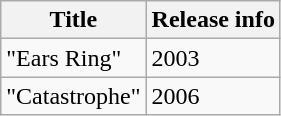<table class="wikitable">
<tr>
<th>Title</th>
<th>Release info</th>
</tr>
<tr>
<td>"Ears Ring"</td>
<td>2003</td>
</tr>
<tr>
<td>"Catastrophe"</td>
<td>2006</td>
</tr>
</table>
